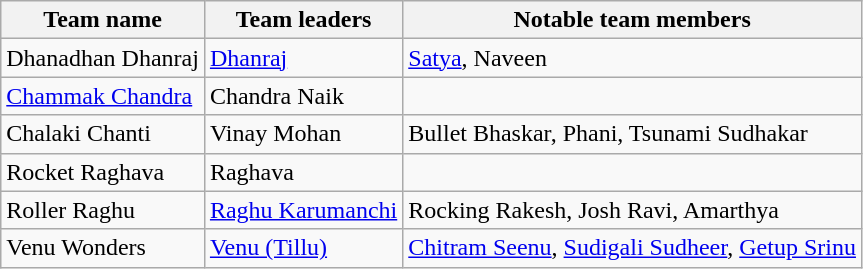<table class="wikitable">
<tr>
<th>Team name</th>
<th>Team leaders</th>
<th>Notable team members</th>
</tr>
<tr>
<td>Dhanadhan Dhanraj</td>
<td><a href='#'>Dhanraj</a></td>
<td><a href='#'>Satya</a>, Naveen</td>
</tr>
<tr>
<td><a href='#'>Chammak Chandra</a></td>
<td>Chandra Naik</td>
<td></td>
</tr>
<tr>
<td>Chalaki Chanti</td>
<td>Vinay Mohan</td>
<td>Bullet Bhaskar, Phani, Tsunami Sudhakar</td>
</tr>
<tr>
<td>Rocket Raghava</td>
<td>Raghava</td>
<td></td>
</tr>
<tr>
<td>Roller Raghu</td>
<td><a href='#'>Raghu Karumanchi</a></td>
<td>Rocking Rakesh, Josh Ravi, Amarthya</td>
</tr>
<tr>
<td>Venu Wonders</td>
<td><a href='#'>Venu (Tillu)</a></td>
<td><a href='#'>Chitram Seenu</a>, <a href='#'>Sudigali Sudheer</a>, <a href='#'>Getup Srinu</a></td>
</tr>
</table>
